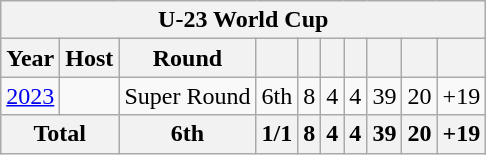<table class="wikitable" style="text-align: center;">
<tr>
<th colspan=10>U-23 World Cup</th>
</tr>
<tr>
<th scope="col">Year</th>
<th scope="col">Host</th>
<th scope="col">Round</th>
<th scope="col"></th>
<th scope="col"></th>
<th scope="col"></th>
<th scope="col"></th>
<th scope="col"></th>
<th scope="col"></th>
<th scope="col"></th>
</tr>
<tr>
<td><a href='#'>2023</a></td>
<td align=left></td>
<td>Super Round</td>
<td>6th</td>
<td>8</td>
<td>4</td>
<td>4</td>
<td>39</td>
<td>20</td>
<td>+19</td>
</tr>
<tr>
<th colspan="2"><strong>Total</strong></th>
<th><strong>6th</strong></th>
<th>1/1</th>
<th><strong>8</strong></th>
<th><strong>4</strong></th>
<th><strong>4</strong></th>
<th><strong>39</strong></th>
<th><strong>20</strong></th>
<th><strong>+19</strong></th>
</tr>
</table>
